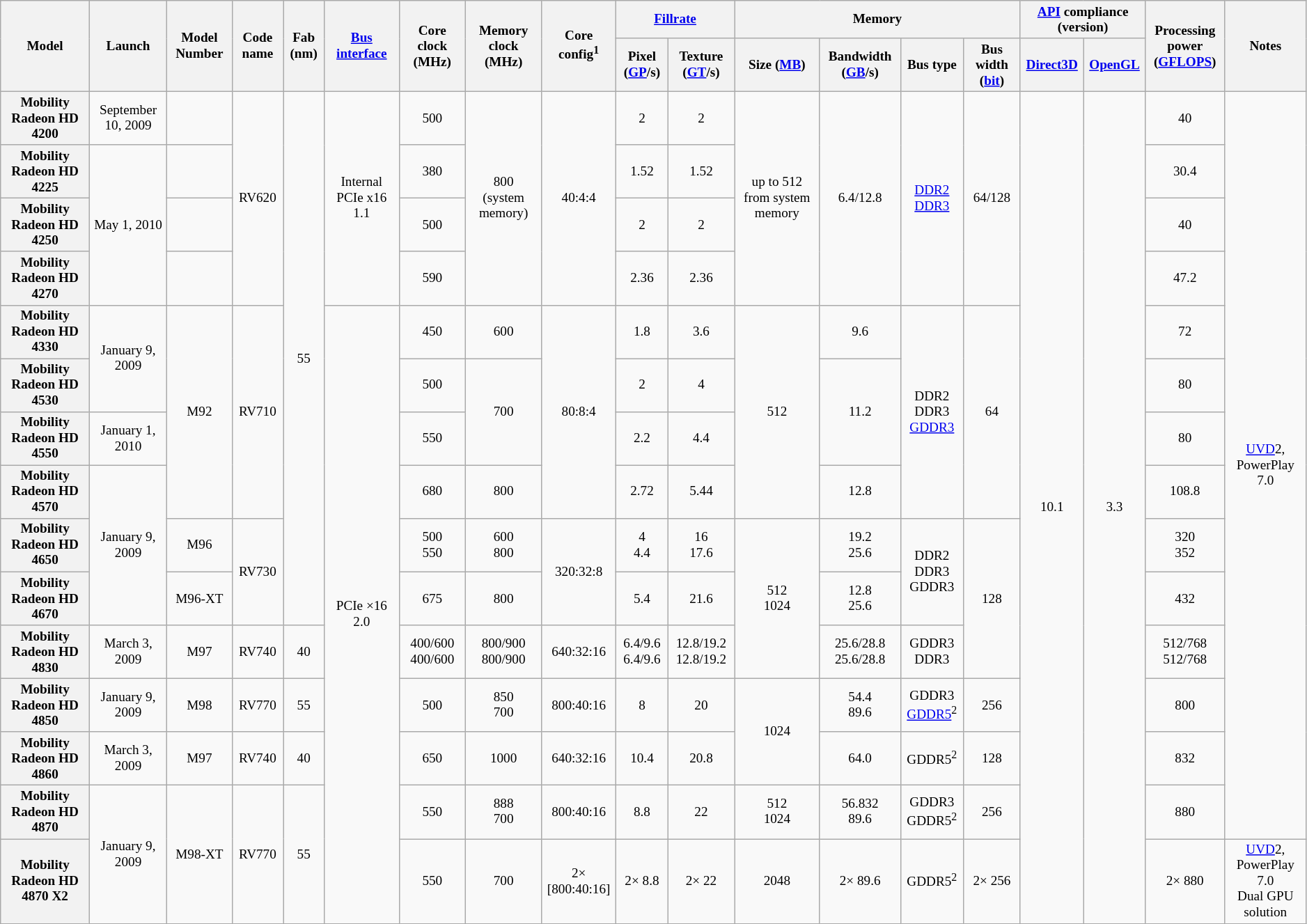<table class="mw-datatable wikitable sortable sort-under" style="font-size: 80%; text-align:center;">
<tr>
<th rowspan="2">Model</th>
<th rowspan="2">Launch</th>
<th rowspan="2">Model Number</th>
<th rowspan="2">Code name</th>
<th rowspan="2">Fab (nm)</th>
<th rowspan="2"><a href='#'>Bus interface</a></th>
<th rowspan="2">Core clock (MHz)</th>
<th rowspan="2">Memory clock (MHz)</th>
<th rowspan="2">Core config<sup>1</sup></th>
<th colspan="2"><a href='#'>Fillrate</a></th>
<th colspan="4">Memory</th>
<th colspan="2"><a href='#'>API</a> compliance (version)</th>
<th rowspan="2">Processing power<br>(<a href='#'>GFLOPS</a>)</th>
<th rowspan="2">Notes</th>
</tr>
<tr>
<th>Pixel (<a href='#'>GP</a>/s)</th>
<th>Texture (<a href='#'>GT</a>/s)</th>
<th>Size (<a href='#'>MB</a>)</th>
<th>Bandwidth (<a href='#'>GB</a>/s)</th>
<th>Bus type</th>
<th>Bus width (<a href='#'>bit</a>)</th>
<th><a href='#'>Direct3D</a></th>
<th><a href='#'>OpenGL</a></th>
</tr>
<tr>
<th>Mobility Radeon HD 4200</th>
<td>September 10, 2009</td>
<td></td>
<td rowspan="4">RV620</td>
<td rowspan="10">55</td>
<td rowspan="4">Internal PCIe x16 1.1</td>
<td>500</td>
<td rowspan="4">800<br>(system memory)</td>
<td rowspan="4">40:4:4</td>
<td>2</td>
<td>2</td>
<td rowspan="4">up to 512 from system memory</td>
<td rowspan="4">6.4/12.8</td>
<td rowspan="4"><a href='#'>DDR2</a> <a href='#'>DDR3</a></td>
<td rowspan="4">64/128</td>
<td rowspan="15">10.1</td>
<td rowspan="15">3.3</td>
<td>40</td>
<td rowspan="14"><a href='#'>UVD</a>2, PowerPlay 7.0</td>
</tr>
<tr>
<th>Mobility Radeon HD 4225</th>
<td rowspan="3">May 1, 2010</td>
<td></td>
<td>380</td>
<td>1.52</td>
<td>1.52</td>
<td>30.4</td>
</tr>
<tr>
<th>Mobility Radeon HD 4250</th>
<td></td>
<td>500</td>
<td>2</td>
<td>2</td>
<td>40</td>
</tr>
<tr>
<th>Mobility Radeon HD 4270</th>
<td></td>
<td>590</td>
<td>2.36</td>
<td>2.36</td>
<td>47.2</td>
</tr>
<tr>
<th>Mobility Radeon HD 4330</th>
<td rowspan="2">January 9, 2009</td>
<td rowspan="4">M92</td>
<td rowspan="4">RV710</td>
<td rowspan="11">PCIe ×16 2.0</td>
<td>450</td>
<td>600</td>
<td rowspan="4">80:8:4</td>
<td>1.8</td>
<td>3.6</td>
<td rowspan="4">512</td>
<td>9.6</td>
<td rowspan="4">DDR2<br>DDR3<br><a href='#'>GDDR3</a></td>
<td rowspan="4">64</td>
<td>72</td>
</tr>
<tr>
<th>Mobility Radeon HD 4530</th>
<td>500</td>
<td rowspan="2">700</td>
<td>2</td>
<td>4</td>
<td rowspan="2">11.2</td>
<td>80</td>
</tr>
<tr>
<th>Mobility Radeon HD 4550</th>
<td>January 1, 2010</td>
<td>550</td>
<td>2.2</td>
<td>4.4</td>
<td>80</td>
</tr>
<tr>
<th>Mobility Radeon HD 4570</th>
<td rowspan="3">January 9, 2009</td>
<td>680</td>
<td>800</td>
<td>2.72</td>
<td>5.44</td>
<td>12.8</td>
<td>108.8</td>
</tr>
<tr>
<th>Mobility Radeon HD 4650</th>
<td>M96</td>
<td rowspan="2">RV730</td>
<td>500<br>550</td>
<td>600<br>800</td>
<td rowspan="2">320:32:8</td>
<td>4<br>4.4</td>
<td>16<br>17.6</td>
<td rowspan="3">512<br>1024</td>
<td>19.2<br>25.6</td>
<td rowspan="2">DDR2<br>DDR3<br>GDDR3</td>
<td rowspan="3">128</td>
<td>320<br>352</td>
</tr>
<tr>
<th>Mobility Radeon HD 4670</th>
<td>M96-XT</td>
<td>675</td>
<td>800</td>
<td>5.4</td>
<td>21.6</td>
<td>12.8<br>25.6</td>
<td>432</td>
</tr>
<tr>
<th>Mobility Radeon HD 4830</th>
<td>March 3, 2009</td>
<td>M97</td>
<td>RV740</td>
<td>40</td>
<td>400/600<br>400/600</td>
<td>800/900<br>800/900</td>
<td>640:32:16</td>
<td>6.4/9.6<br>6.4/9.6</td>
<td>12.8/19.2<br>12.8/19.2</td>
<td>25.6/28.8<br>25.6/28.8</td>
<td>GDDR3<br>DDR3</td>
<td>512/768<br>512/768</td>
</tr>
<tr>
<th>Mobility Radeon HD 4850</th>
<td>January 9, 2009</td>
<td>M98</td>
<td>RV770</td>
<td>55</td>
<td>500</td>
<td>850<br>700</td>
<td>800:40:16</td>
<td>8</td>
<td>20</td>
<td rowspan="2">1024</td>
<td>54.4<br>89.6</td>
<td>GDDR3<br><a href='#'>GDDR5</a><sup>2</sup></td>
<td>256</td>
<td>800</td>
</tr>
<tr>
<th>Mobility Radeon HD 4860</th>
<td>March 3, 2009</td>
<td>M97</td>
<td>RV740</td>
<td>40</td>
<td>650</td>
<td>1000</td>
<td>640:32:16</td>
<td>10.4</td>
<td>20.8</td>
<td>64.0</td>
<td>GDDR5<sup>2</sup></td>
<td>128</td>
<td>832</td>
</tr>
<tr>
<th>Mobility Radeon HD 4870</th>
<td rowspan="2">January 9, 2009</td>
<td rowspan="2">M98-XT</td>
<td rowspan="2">RV770</td>
<td rowspan="2">55</td>
<td>550</td>
<td>888<br>700</td>
<td>800:40:16</td>
<td>8.8</td>
<td>22</td>
<td>512<br>1024</td>
<td>56.832<br>89.6</td>
<td>GDDR3<br>GDDR5<sup>2</sup></td>
<td>256</td>
<td>880</td>
</tr>
<tr>
<th>Mobility Radeon HD 4870 X2</th>
<td>550</td>
<td>700</td>
<td>2× [800:40:16]</td>
<td>2× 8.8</td>
<td>2× 22</td>
<td>2048</td>
<td>2× 89.6</td>
<td>GDDR5<sup>2</sup></td>
<td>2× 256</td>
<td>2× 880</td>
<td><a href='#'>UVD</a>2, PowerPlay 7.0<br>Dual GPU solution</td>
</tr>
</table>
